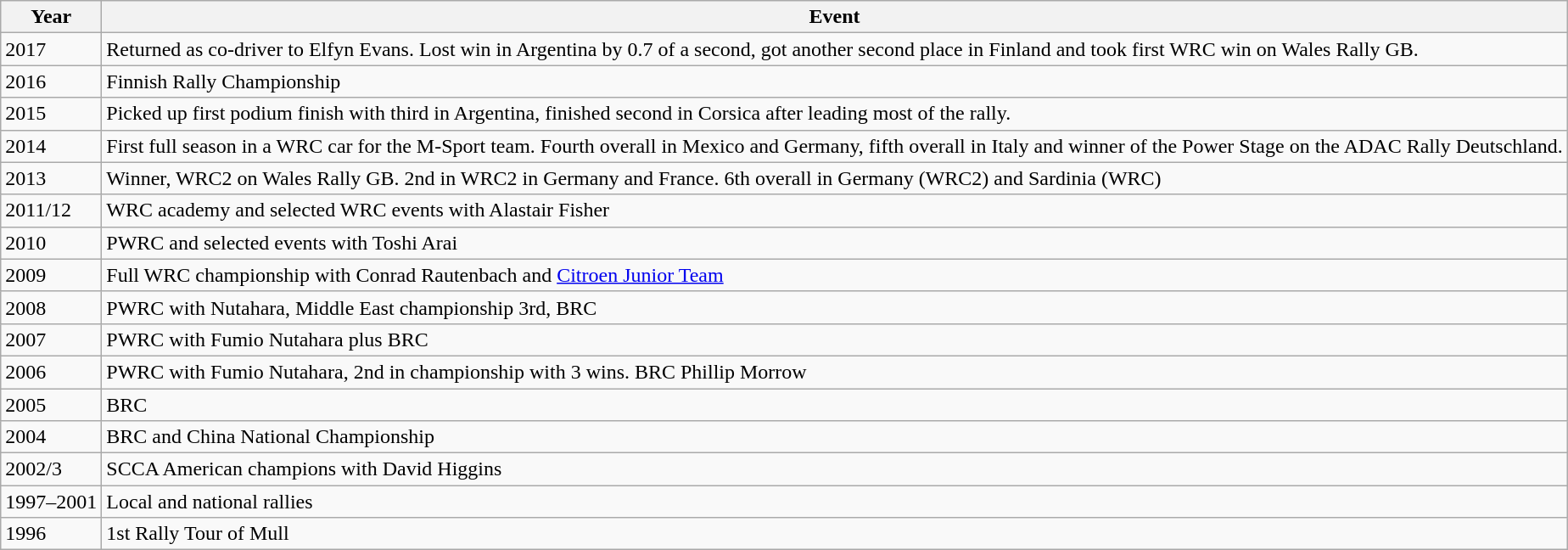<table class="wikitable">
<tr>
<th><strong>Year</strong></th>
<th><strong>Event</strong></th>
</tr>
<tr>
<td>2017</td>
<td>Returned as co-driver to Elfyn Evans. Lost win in Argentina by 0.7 of a second, got another second place in Finland and took first WRC win on Wales Rally GB.</td>
</tr>
<tr>
<td>2016</td>
<td>Finnish Rally Championship</td>
</tr>
<tr>
<td>2015</td>
<td>Picked up first podium finish with third in Argentina, finished second in Corsica after leading most of the rally.</td>
</tr>
<tr>
<td>2014</td>
<td>First full season in a WRC car for the M-Sport team. Fourth overall in Mexico and Germany, fifth overall in Italy and winner of the Power Stage on the ADAC Rally Deutschland.</td>
</tr>
<tr>
<td>2013</td>
<td>Winner, WRC2 on Wales Rally GB. 2nd in WRC2 in Germany and France. 6th overall in Germany (WRC2) and Sardinia (WRC)</td>
</tr>
<tr>
<td>2011/12</td>
<td>WRC academy and selected WRC events with Alastair Fisher</td>
</tr>
<tr>
<td>2010</td>
<td>PWRC and selected events with Toshi Arai</td>
</tr>
<tr>
<td>2009</td>
<td>Full WRC championship with Conrad Rautenbach and <a href='#'>Citroen Junior Team</a></td>
</tr>
<tr>
<td>2008</td>
<td>PWRC with Nutahara, Middle East championship 3rd, BRC</td>
</tr>
<tr>
<td>2007</td>
<td>PWRC with Fumio Nutahara plus BRC</td>
</tr>
<tr>
<td>2006</td>
<td>PWRC with Fumio Nutahara, 2nd in championship with 3 wins. BRC Phillip Morrow</td>
</tr>
<tr>
<td>2005</td>
<td>BRC</td>
</tr>
<tr>
<td>2004</td>
<td>BRC and China National Championship</td>
</tr>
<tr>
<td>2002/3</td>
<td>SCCA American champions with David Higgins</td>
</tr>
<tr>
<td>1997–2001</td>
<td>Local and national rallies</td>
</tr>
<tr>
<td>1996</td>
<td>1st Rally Tour of Mull</td>
</tr>
</table>
